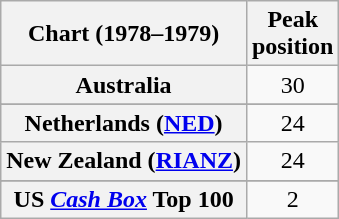<table class="wikitable sortable plainrowheaders">
<tr>
<th align="left">Chart (1978–1979)</th>
<th style="text-align:center;">Peak<br>position</th>
</tr>
<tr>
<th scope="row">Australia </th>
<td style="text-align:center;">30</td>
</tr>
<tr>
</tr>
<tr>
</tr>
<tr>
<th scope="row">Netherlands (<a href='#'>NED</a>)</th>
<td style="text-align:center;">24</td>
</tr>
<tr>
<th scope="row">New Zealand (<a href='#'>RIANZ</a>)</th>
<td style="text-align:center;">24</td>
</tr>
<tr>
</tr>
<tr>
</tr>
<tr>
<th scope="row">US <em><a href='#'>Cash Box</a></em> Top 100</th>
<td style="text-align:center;">2</td>
</tr>
</table>
